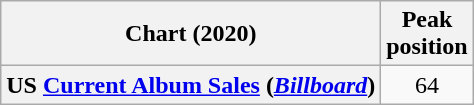<table class="wikitable sortable plainrowheaders" style="text-align:center">
<tr>
<th scope="col">Chart (2020)</th>
<th scope="col">Peak<br> position</th>
</tr>
<tr>
<th scope="row">US <a href='#'>Current Album Sales</a> (<em><a href='#'>Billboard</a></em>)</th>
<td>64</td>
</tr>
</table>
